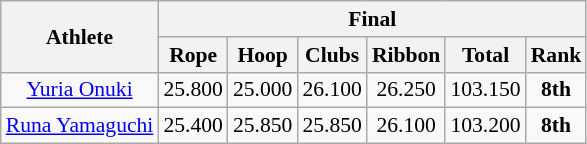<table class=wikitable style="text-align:center; font-size:90%">
<tr>
<th rowspan=2>Athlete</th>
<th colspan=6>Final</th>
</tr>
<tr>
<th>Rope</th>
<th>Hoop</th>
<th>Clubs</th>
<th>Ribbon</th>
<th>Total</th>
<th>Rank</th>
</tr>
<tr>
<td><a href='#'>Yuria Onuki</a></td>
<td align="center">25.800</td>
<td align="center">25.000</td>
<td align="center">26.100</td>
<td align="center">26.250</td>
<td align="center">103.150</td>
<td align="center"><strong>8th</strong></td>
</tr>
<tr>
<td><a href='#'>Runa Yamaguchi</a></td>
<td align="center">25.400</td>
<td align="center">25.850</td>
<td align="center">25.850</td>
<td align="center">26.100</td>
<td align="center">103.200</td>
<td align="center"><strong>8th</strong></td>
</tr>
</table>
